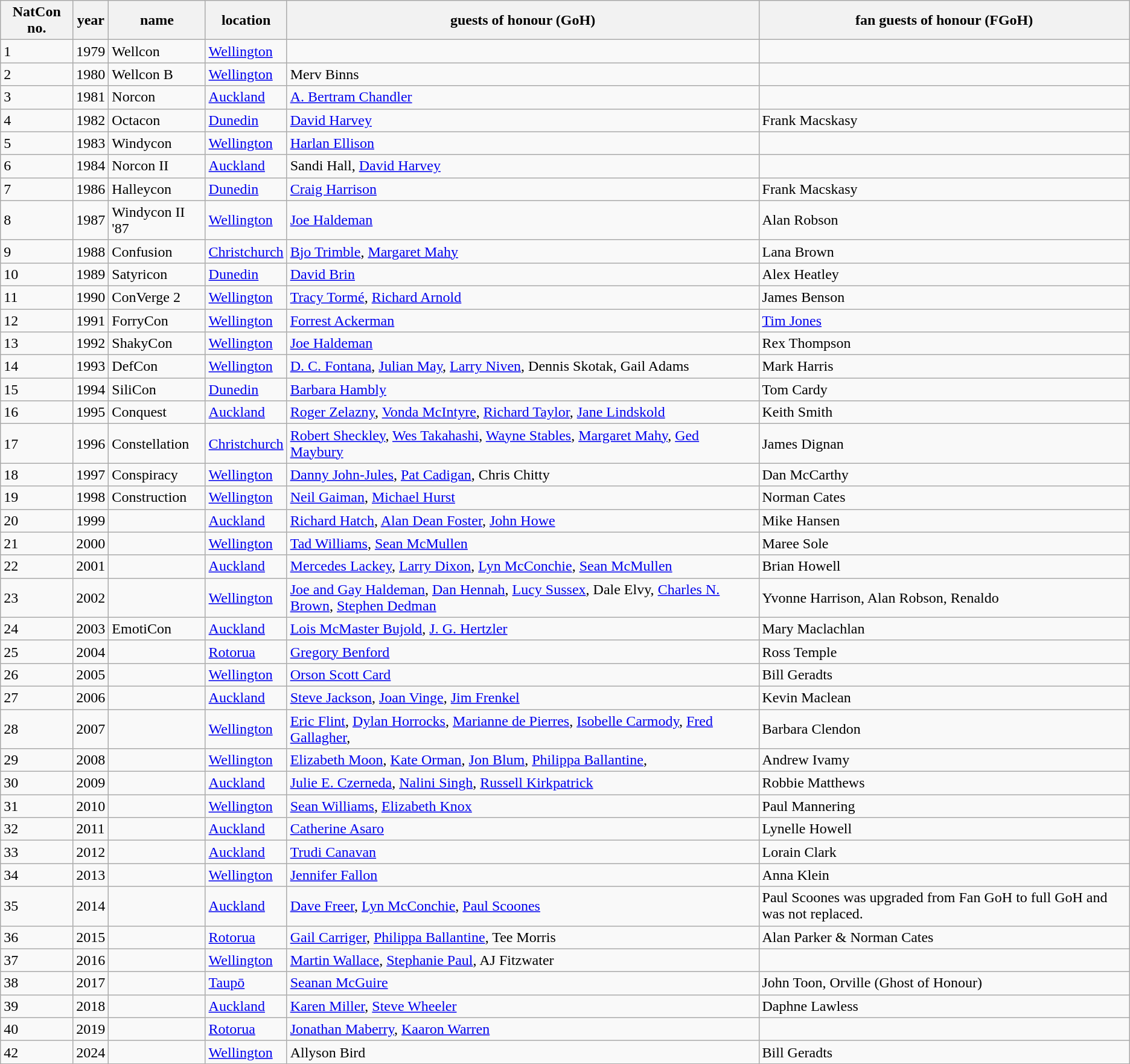<table class="wikitable sortable">
<tr>
<th>NatCon no.</th>
<th>year</th>
<th>name</th>
<th>location</th>
<th>guests of honour (GoH)</th>
<th>fan guests of honour (FGoH)</th>
</tr>
<tr>
<td>1</td>
<td>1979</td>
<td>Wellcon</td>
<td><a href='#'>Wellington</a></td>
<td></td>
<td></td>
</tr>
<tr>
<td>2</td>
<td>1980</td>
<td>Wellcon B</td>
<td><a href='#'>Wellington</a></td>
<td>Merv Binns</td>
<td></td>
</tr>
<tr>
<td>3</td>
<td>1981</td>
<td>Norcon</td>
<td><a href='#'>Auckland</a></td>
<td><a href='#'>A. Bertram Chandler</a></td>
<td></td>
</tr>
<tr>
<td>4</td>
<td>1982</td>
<td>Octacon</td>
<td><a href='#'>Dunedin</a></td>
<td><a href='#'>David Harvey</a></td>
<td>Frank Macskasy</td>
</tr>
<tr>
<td>5</td>
<td>1983</td>
<td>Windycon</td>
<td><a href='#'>Wellington</a></td>
<td><a href='#'>Harlan Ellison</a></td>
<td></td>
</tr>
<tr>
<td>6</td>
<td>1984</td>
<td>Norcon II</td>
<td><a href='#'>Auckland</a></td>
<td>Sandi Hall, <a href='#'>David Harvey</a></td>
<td></td>
</tr>
<tr>
<td>7</td>
<td>1986</td>
<td>Halleycon</td>
<td><a href='#'>Dunedin</a></td>
<td><a href='#'>Craig Harrison</a></td>
<td>Frank Macskasy</td>
</tr>
<tr>
<td>8</td>
<td>1987</td>
<td>Windycon II '87</td>
<td><a href='#'>Wellington</a></td>
<td><a href='#'>Joe Haldeman</a></td>
<td>Alan Robson</td>
</tr>
<tr>
<td>9</td>
<td>1988</td>
<td>Confusion</td>
<td><a href='#'>Christchurch</a></td>
<td><a href='#'>Bjo Trimble</a>, <a href='#'>Margaret Mahy</a></td>
<td>Lana Brown</td>
</tr>
<tr>
<td>10</td>
<td>1989</td>
<td>Satyricon</td>
<td><a href='#'>Dunedin</a></td>
<td><a href='#'>David Brin</a></td>
<td>Alex Heatley</td>
</tr>
<tr>
<td>11</td>
<td>1990</td>
<td>ConVerge 2</td>
<td><a href='#'>Wellington</a></td>
<td><a href='#'>Tracy Tormé</a>, <a href='#'>Richard Arnold</a></td>
<td>James Benson</td>
</tr>
<tr>
<td>12</td>
<td>1991</td>
<td>ForryCon</td>
<td><a href='#'>Wellington</a></td>
<td><a href='#'>Forrest Ackerman</a></td>
<td><a href='#'>Tim Jones</a></td>
</tr>
<tr>
<td>13</td>
<td>1992</td>
<td>ShakyCon</td>
<td><a href='#'>Wellington</a></td>
<td><a href='#'>Joe Haldeman</a></td>
<td>Rex Thompson</td>
</tr>
<tr>
<td>14</td>
<td>1993</td>
<td>DefCon</td>
<td><a href='#'>Wellington</a></td>
<td><a href='#'>D. C. Fontana</a>, <a href='#'>Julian May</a>, <a href='#'>Larry Niven</a>, Dennis Skotak, Gail Adams</td>
<td>Mark Harris</td>
</tr>
<tr>
<td>15</td>
<td>1994</td>
<td>SiliCon</td>
<td><a href='#'>Dunedin</a></td>
<td><a href='#'>Barbara Hambly</a></td>
<td>Tom Cardy</td>
</tr>
<tr>
<td>16</td>
<td>1995</td>
<td>Conquest</td>
<td><a href='#'>Auckland</a></td>
<td><a href='#'>Roger Zelazny</a>, <a href='#'>Vonda McIntyre</a>, <a href='#'>Richard Taylor</a>, <a href='#'>Jane Lindskold</a></td>
<td>Keith Smith</td>
</tr>
<tr>
<td>17</td>
<td>1996</td>
<td>Constellation</td>
<td><a href='#'>Christchurch</a></td>
<td><a href='#'>Robert Sheckley</a>, <a href='#'>Wes Takahashi</a>, <a href='#'>Wayne Stables</a>, <a href='#'>Margaret Mahy</a>, <a href='#'>Ged Maybury</a></td>
<td>James Dignan</td>
</tr>
<tr>
<td>18</td>
<td>1997</td>
<td>Conspiracy</td>
<td><a href='#'>Wellington</a></td>
<td><a href='#'>Danny John-Jules</a>, <a href='#'>Pat Cadigan</a>, Chris Chitty</td>
<td>Dan McCarthy</td>
</tr>
<tr>
<td>19</td>
<td>1998</td>
<td>Construction</td>
<td><a href='#'>Wellington</a></td>
<td><a href='#'>Neil Gaiman</a>, <a href='#'>Michael Hurst</a></td>
<td>Norman Cates</td>
</tr>
<tr>
<td>20</td>
<td>1999</td>
<td></td>
<td><a href='#'>Auckland</a></td>
<td><a href='#'>Richard Hatch</a>, <a href='#'>Alan Dean Foster</a>, <a href='#'>John Howe</a></td>
<td>Mike Hansen</td>
</tr>
<tr>
<td>21</td>
<td>2000</td>
<td></td>
<td><a href='#'>Wellington</a></td>
<td><a href='#'>Tad Williams</a>, <a href='#'>Sean McMullen</a></td>
<td>Maree Sole</td>
</tr>
<tr>
<td>22</td>
<td>2001</td>
<td></td>
<td><a href='#'>Auckland</a></td>
<td><a href='#'>Mercedes Lackey</a>, <a href='#'>Larry Dixon</a>, <a href='#'>Lyn McConchie</a>, <a href='#'>Sean McMullen</a></td>
<td>Brian Howell</td>
</tr>
<tr>
<td>23</td>
<td>2002</td>
<td></td>
<td><a href='#'>Wellington</a></td>
<td><a href='#'>Joe and Gay Haldeman</a>, <a href='#'>Dan Hennah</a>, <a href='#'>Lucy Sussex</a>, Dale Elvy, <a href='#'>Charles N. Brown</a>, <a href='#'>Stephen Dedman</a></td>
<td>Yvonne Harrison, Alan Robson, Renaldo</td>
</tr>
<tr>
<td>24</td>
<td>2003</td>
<td>EmotiCon</td>
<td><a href='#'>Auckland</a></td>
<td><a href='#'>Lois McMaster Bujold</a>, <a href='#'>J. G. Hertzler</a></td>
<td>Mary Maclachlan</td>
</tr>
<tr>
<td>25</td>
<td>2004</td>
<td></td>
<td><a href='#'>Rotorua</a></td>
<td><a href='#'>Gregory Benford</a></td>
<td>Ross Temple</td>
</tr>
<tr>
<td>26</td>
<td>2005</td>
<td></td>
<td><a href='#'>Wellington</a></td>
<td><a href='#'>Orson Scott Card</a></td>
<td>Bill Geradts</td>
</tr>
<tr>
<td>27</td>
<td>2006</td>
<td></td>
<td><a href='#'>Auckland</a></td>
<td><a href='#'>Steve Jackson</a>, <a href='#'>Joan Vinge</a>, <a href='#'>Jim Frenkel</a></td>
<td>Kevin Maclean</td>
</tr>
<tr>
<td>28</td>
<td>2007</td>
<td></td>
<td><a href='#'>Wellington</a></td>
<td><a href='#'>Eric Flint</a>, <a href='#'>Dylan Horrocks</a>, <a href='#'>Marianne de Pierres</a>, <a href='#'>Isobelle Carmody</a>, <a href='#'>Fred Gallagher</a>,</td>
<td>Barbara Clendon</td>
</tr>
<tr>
<td>29</td>
<td>2008</td>
<td></td>
<td><a href='#'>Wellington</a></td>
<td><a href='#'>Elizabeth Moon</a>, <a href='#'>Kate Orman</a>, <a href='#'>Jon Blum</a>, <a href='#'>Philippa Ballantine</a>,</td>
<td>Andrew Ivamy</td>
</tr>
<tr>
<td>30</td>
<td>2009</td>
<td></td>
<td><a href='#'>Auckland</a></td>
<td><a href='#'>Julie E. Czerneda</a>, <a href='#'>Nalini Singh</a>, <a href='#'>Russell Kirkpatrick</a></td>
<td>Robbie Matthews</td>
</tr>
<tr>
<td>31</td>
<td>2010</td>
<td></td>
<td><a href='#'>Wellington</a></td>
<td><a href='#'>Sean Williams</a>, <a href='#'>Elizabeth Knox</a></td>
<td>Paul Mannering</td>
</tr>
<tr>
<td>32</td>
<td>2011</td>
<td></td>
<td><a href='#'>Auckland</a></td>
<td><a href='#'>Catherine Asaro</a></td>
<td>Lynelle Howell</td>
</tr>
<tr>
<td>33</td>
<td>2012</td>
<td></td>
<td><a href='#'>Auckland</a></td>
<td><a href='#'>Trudi Canavan</a></td>
<td>Lorain Clark</td>
</tr>
<tr>
<td>34</td>
<td>2013</td>
<td></td>
<td><a href='#'>Wellington</a></td>
<td><a href='#'>Jennifer Fallon</a></td>
<td>Anna Klein</td>
</tr>
<tr>
<td>35</td>
<td>2014</td>
<td></td>
<td><a href='#'>Auckland</a></td>
<td><a href='#'>Dave Freer</a>, <a href='#'>Lyn McConchie</a>, <a href='#'>Paul Scoones</a></td>
<td>Paul Scoones was upgraded from Fan GoH to full GoH and was not replaced.</td>
</tr>
<tr>
<td>36</td>
<td>2015</td>
<td></td>
<td><a href='#'>Rotorua</a></td>
<td><a href='#'>Gail Carriger</a>, <a href='#'>Philippa Ballantine</a>, Tee Morris</td>
<td>Alan Parker & Norman Cates</td>
</tr>
<tr>
<td>37</td>
<td>2016</td>
<td></td>
<td><a href='#'>Wellington</a></td>
<td><a href='#'>Martin Wallace</a>, <a href='#'>Stephanie Paul</a>, AJ Fitzwater</td>
<td></td>
</tr>
<tr>
<td>38</td>
<td>2017</td>
<td></td>
<td><a href='#'>Taupō</a></td>
<td><a href='#'>Seanan McGuire</a></td>
<td>John Toon, Orville (Ghost of Honour)</td>
</tr>
<tr>
<td>39</td>
<td>2018</td>
<td></td>
<td><a href='#'>Auckland</a></td>
<td><a href='#'>Karen Miller</a>, <a href='#'>Steve Wheeler</a></td>
<td>Daphne Lawless</td>
</tr>
<tr>
<td>40</td>
<td>2019</td>
<td></td>
<td><a href='#'>Rotorua</a></td>
<td><a href='#'>Jonathan Maberry</a>, <a href='#'>Kaaron Warren</a></td>
</tr>
<tr>
<td>42</td>
<td>2024</td>
<td></td>
<td><a href='#'>Wellington</a></td>
<td>Allyson Bird</td>
<td>Bill Geradts</td>
</tr>
</table>
